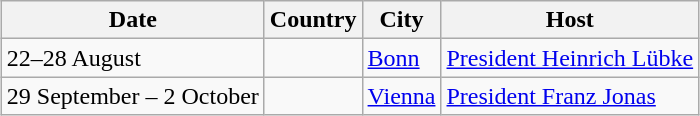<table class="wikitable sortable" border="1" style="margin: 1em auto 1em auto">
<tr>
<th>Date</th>
<th>Country</th>
<th>City</th>
<th>Host</th>
</tr>
<tr>
<td>22–28 August</td>
<td></td>
<td><a href='#'>Bonn</a></td>
<td><a href='#'>President Heinrich Lübke</a></td>
</tr>
<tr>
<td>29 September – 2 October</td>
<td></td>
<td><a href='#'>Vienna</a></td>
<td><a href='#'>President Franz Jonas</a></td>
</tr>
</table>
